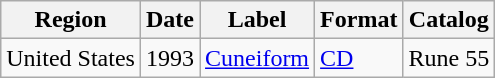<table class="wikitable">
<tr>
<th>Region</th>
<th>Date</th>
<th>Label</th>
<th>Format</th>
<th>Catalog</th>
</tr>
<tr>
<td>United States</td>
<td>1993</td>
<td><a href='#'>Cuneiform</a></td>
<td><a href='#'>CD</a></td>
<td>Rune 55</td>
</tr>
</table>
